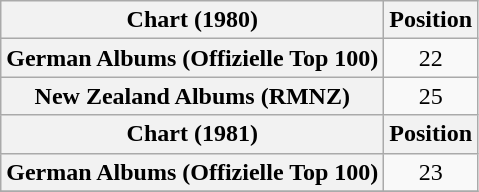<table class="wikitable plainrowheaders" style="text-align:center">
<tr>
<th scope="col">Chart (1980)</th>
<th scope="col">Position</th>
</tr>
<tr>
<th scope="row">German Albums (Offizielle Top 100)</th>
<td>22</td>
</tr>
<tr>
<th scope="row">New Zealand Albums (RMNZ)</th>
<td>25</td>
</tr>
<tr>
<th scope="col">Chart (1981)</th>
<th scope="col">Position</th>
</tr>
<tr>
<th scope="row">German Albums (Offizielle Top 100)</th>
<td>23</td>
</tr>
<tr>
</tr>
</table>
